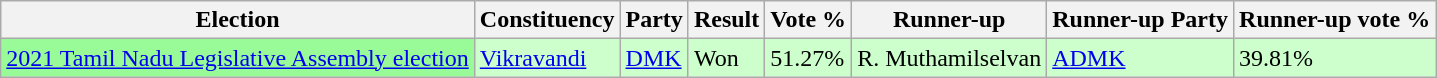<table class="wikitable">
<tr>
<th>Election</th>
<th>Constituency</th>
<th>Party</th>
<th>Result</th>
<th>Vote %</th>
<th>Runner-up</th>
<th>Runner-up Party</th>
<th>Runner-up vote %</th>
</tr>
<tr style="background:#cfc;">
<td bgcolor=#98FB98><a href='#'>2021 Tamil Nadu Legislative Assembly election</a></td>
<td><a href='#'>Vikravandi</a></td>
<td><a href='#'>DMK</a></td>
<td>Won</td>
<td>51.27%</td>
<td>R. Muthamilselvan</td>
<td><a href='#'>ADMK</a></td>
<td>39.81%</td>
</tr>
</table>
